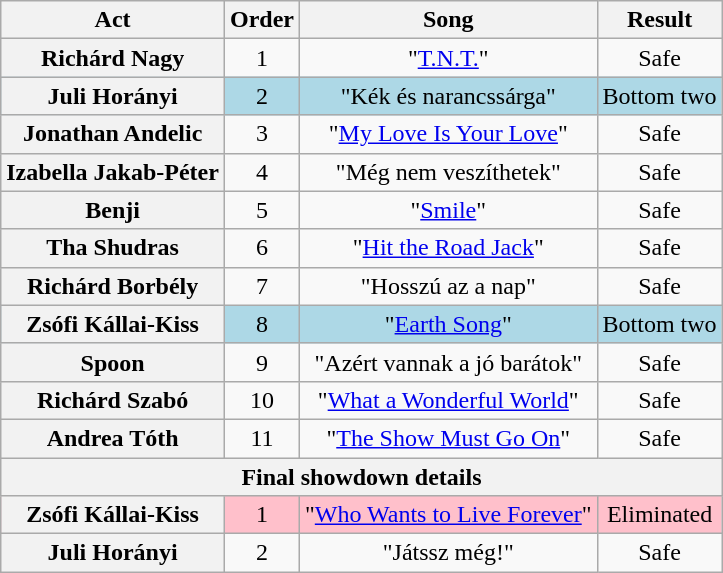<table class="wikitable" style="text-align:center;">
<tr>
<th scope="col">Act</th>
<th scope="col">Order</th>
<th scope="col">Song</th>
<th scope="col">Result</th>
</tr>
<tr>
<th scope="row">Richárd Nagy</th>
<td>1</td>
<td>"<a href='#'>T.N.T.</a>"</td>
<td>Safe</td>
</tr>
<tr bgcolor="lightblue">
<th scope="row">Juli Horányi</th>
<td>2</td>
<td>"Kék és narancssárga"</td>
<td>Bottom two</td>
</tr>
<tr>
<th scope="row">Jonathan Andelic</th>
<td>3</td>
<td>"<a href='#'>My Love Is Your Love</a>"</td>
<td>Safe</td>
</tr>
<tr>
<th scope="row">Izabella Jakab-Péter</th>
<td>4</td>
<td>"Még nem veszíthetek"</td>
<td>Safe</td>
</tr>
<tr>
<th scope="row">Benji</th>
<td>5</td>
<td>"<a href='#'>Smile</a>"</td>
<td>Safe</td>
</tr>
<tr>
<th scope="row">Tha Shudras</th>
<td>6</td>
<td>"<a href='#'>Hit the Road Jack</a>"</td>
<td>Safe</td>
</tr>
<tr>
<th scope="row">Richárd Borbély</th>
<td>7</td>
<td>"Hosszú az a nap"</td>
<td>Safe</td>
</tr>
<tr bgcolor="lightblue">
<th scope="row">Zsófi Kállai-Kiss</th>
<td>8</td>
<td>"<a href='#'>Earth Song</a>"</td>
<td>Bottom two</td>
</tr>
<tr>
<th scope="row">Spoon</th>
<td>9</td>
<td>"Azért vannak a jó barátok"</td>
<td>Safe</td>
</tr>
<tr>
<th scope="row">Richárd Szabó</th>
<td>10</td>
<td>"<a href='#'>What a Wonderful World</a>"</td>
<td>Safe</td>
</tr>
<tr>
<th scope="row">Andrea Tóth</th>
<td>11</td>
<td>"<a href='#'>The Show Must Go On</a>"</td>
<td>Safe</td>
</tr>
<tr>
<th scope="col" colspan="6">Final showdown details</th>
</tr>
<tr bgcolor="pink">
<th scope="row">Zsófi Kállai-Kiss</th>
<td>1</td>
<td>"<a href='#'>Who Wants to Live Forever</a>"</td>
<td>Eliminated</td>
</tr>
<tr>
<th scope="row">Juli Horányi</th>
<td>2</td>
<td>"Játssz még!"</td>
<td>Safe</td>
</tr>
</table>
